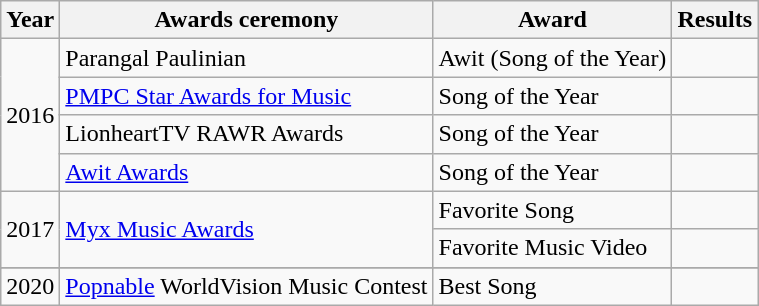<table class="wikitable">
<tr>
<th>Year</th>
<th>Awards ceremony</th>
<th>Award</th>
<th>Results</th>
</tr>
<tr>
<td rowspan="4">2016</td>
<td rowspan="1">Parangal Paulinian</td>
<td>Awit (Song of the Year)</td>
<td></td>
</tr>
<tr>
<td><a href='#'>PMPC Star Awards for Music</a></td>
<td>Song of the Year</td>
<td></td>
</tr>
<tr>
<td>LionheartTV RAWR Awards</td>
<td>Song of the Year</td>
<td></td>
</tr>
<tr>
<td><a href='#'>Awit Awards</a></td>
<td>Song of the Year</td>
<td></td>
</tr>
<tr>
<td rowspan="2">2017</td>
<td rowspan="2"><a href='#'>Myx Music Awards</a></td>
<td>Favorite Song</td>
<td></td>
</tr>
<tr>
<td>Favorite Music Video</td>
<td></td>
</tr>
<tr>
</tr>
<tr>
<td rowspan="1">2020</td>
<td rowspan="1"><a href='#'>Popnable</a> WorldVision Music Contest</td>
<td>Best Song</td>
<td></td>
</tr>
</table>
